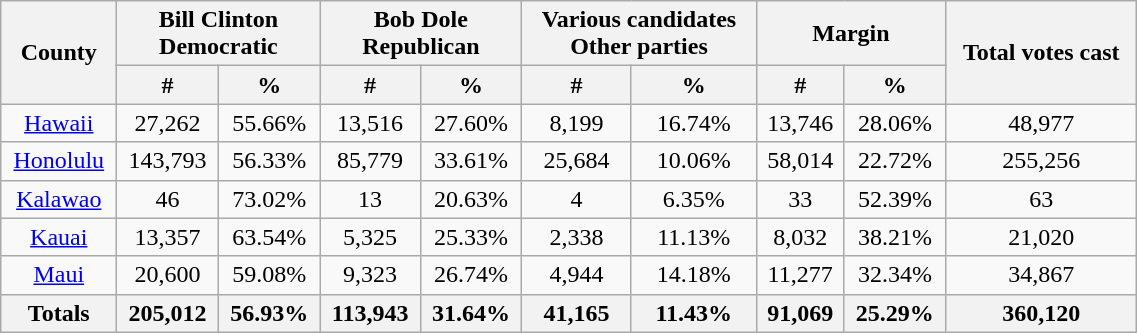<table width="60%"  class="wikitable sortable" style="text-align:center">
<tr>
<th style="text-align:center;" rowspan="2">County</th>
<th style="text-align:center;" colspan="2">Bill Clinton<br>Democratic</th>
<th style="text-align:center;" colspan="2">Bob Dole<br>Republican</th>
<th style="text-align:center;" colspan="2">Various candidates<br>Other parties</th>
<th style="text-align:center;" colspan="2">Margin</th>
<th style="text-align:center;" rowspan="2">Total votes cast</th>
</tr>
<tr>
<th style="text-align:center;" data-sort-type="number">#</th>
<th style="text-align:center;" data-sort-type="number">%</th>
<th style="text-align:center;" data-sort-type="number">#</th>
<th style="text-align:center;" data-sort-type="number">%</th>
<th style="text-align:center;" data-sort-type="number">#</th>
<th style="text-align:center;" data-sort-type="number">%</th>
<th style="text-align:center;" data-sort-type="number">#</th>
<th style="text-align:center;" data-sort-type="number">%</th>
</tr>
<tr style="text-align:center;">
<td><a href='#'>Hawaii</a></td>
<td>27,262</td>
<td>55.66%</td>
<td>13,516</td>
<td>27.60%</td>
<td>8,199</td>
<td>16.74%</td>
<td>13,746</td>
<td>28.06%</td>
<td>48,977</td>
</tr>
<tr style="text-align:center;">
<td><a href='#'>Honolulu</a></td>
<td>143,793</td>
<td>56.33%</td>
<td>85,779</td>
<td>33.61%</td>
<td>25,684</td>
<td>10.06%</td>
<td>58,014</td>
<td>22.72%</td>
<td>255,256</td>
</tr>
<tr style="text-align:center;">
<td><a href='#'>Kalawao</a></td>
<td>46</td>
<td>73.02%</td>
<td>13</td>
<td>20.63%</td>
<td>4</td>
<td>6.35%</td>
<td>33</td>
<td>52.39%</td>
<td>63</td>
</tr>
<tr style="text-align:center;">
<td><a href='#'>Kauai</a></td>
<td>13,357</td>
<td>63.54%</td>
<td>5,325</td>
<td>25.33%</td>
<td>2,338</td>
<td>11.13%</td>
<td>8,032</td>
<td>38.21%</td>
<td>21,020</td>
</tr>
<tr style="text-align:center;">
<td><a href='#'>Maui</a></td>
<td>20,600</td>
<td>59.08%</td>
<td>9,323</td>
<td>26.74%</td>
<td>4,944</td>
<td>14.18%</td>
<td>11,277</td>
<td>32.34%</td>
<td>34,867</td>
</tr>
<tr>
<th>Totals</th>
<th>205,012</th>
<th>56.93%</th>
<th>113,943</th>
<th>31.64%</th>
<th>41,165</th>
<th>11.43%</th>
<th>91,069</th>
<th>25.29%</th>
<th>360,120</th>
</tr>
</table>
